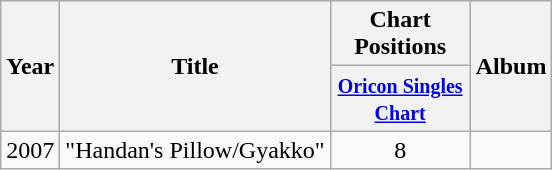<table class="wikitable">
<tr>
<th rowspan="2">Year</th>
<th rowspan="2">Title</th>
<th>Chart Positions</th>
<th rowspan="2">Album</th>
</tr>
<tr>
<th width="86"><small><a href='#'>Oricon Singles Chart</a></small></th>
</tr>
<tr>
<td>2007</td>
<td>"Handan's Pillow/Gyakko"</td>
<td align="center">8</td>
</tr>
</table>
